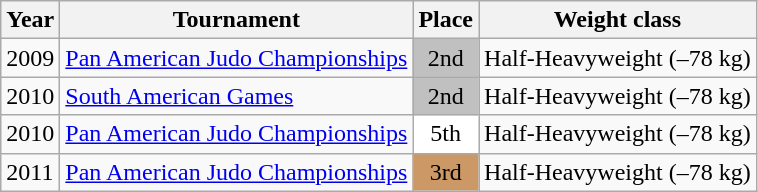<table class=wikitable>
<tr>
<th>Year</th>
<th>Tournament</th>
<th>Place</th>
<th>Weight class</th>
</tr>
<tr>
<td>2009</td>
<td><a href='#'>Pan American Judo Championships</a></td>
<td bgcolor="silver" align="center">2nd</td>
<td>Half-Heavyweight (–78 kg)</td>
</tr>
<tr>
<td>2010</td>
<td><a href='#'>South American Games</a></td>
<td bgcolor="silver" align="center">2nd</td>
<td>Half-Heavyweight (–78 kg)</td>
</tr>
<tr>
<td>2010</td>
<td><a href='#'>Pan American Judo Championships</a></td>
<td bgcolor="white" align="center">5th</td>
<td>Half-Heavyweight (–78 kg)</td>
</tr>
<tr>
<td>2011</td>
<td><a href='#'>Pan American Judo Championships</a></td>
<td bgcolor="cc9966" align="center">3rd</td>
<td>Half-Heavyweight (–78 kg)</td>
</tr>
</table>
